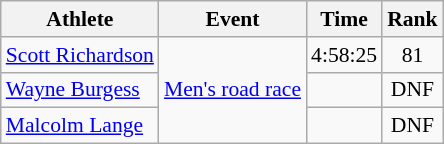<table class=wikitable style="font-size:90%">
<tr>
<th>Athlete</th>
<th>Event</th>
<th>Time</th>
<th>Rank</th>
</tr>
<tr align=center>
<td align=left><a href='#'>Scott Richardson</a></td>
<td align=left rowspan=3><a href='#'>Men's road race</a></td>
<td>4:58:25</td>
<td>81</td>
</tr>
<tr align=center>
<td align=left><a href='#'>Wayne Burgess</a></td>
<td></td>
<td>DNF</td>
</tr>
<tr align=center>
<td align=left><a href='#'>Malcolm Lange</a></td>
<td></td>
<td>DNF</td>
</tr>
</table>
